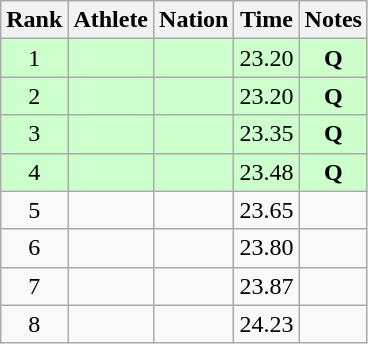<table class="wikitable sortable" style="text-align:center">
<tr>
<th>Rank</th>
<th>Athlete</th>
<th>Nation</th>
<th>Time</th>
<th>Notes</th>
</tr>
<tr bgcolor=#ccffcc>
<td>1</td>
<td align=left></td>
<td align=left></td>
<td>23.20</td>
<td><strong>Q</strong></td>
</tr>
<tr bgcolor=#ccffcc>
<td>2</td>
<td align=left></td>
<td align=left></td>
<td>23.20</td>
<td><strong>Q</strong></td>
</tr>
<tr bgcolor=#ccffcc>
<td>3</td>
<td align=left></td>
<td align=left></td>
<td>23.35</td>
<td><strong>Q</strong></td>
</tr>
<tr bgcolor=#ccffcc>
<td>4</td>
<td align=left></td>
<td align=left></td>
<td>23.48</td>
<td><strong>Q</strong></td>
</tr>
<tr>
<td>5</td>
<td align=left></td>
<td align=left></td>
<td>23.65</td>
<td></td>
</tr>
<tr>
<td>6</td>
<td align=left></td>
<td align=left></td>
<td>23.80</td>
<td></td>
</tr>
<tr>
<td>7</td>
<td align=left></td>
<td align=left></td>
<td>23.87</td>
<td></td>
</tr>
<tr>
<td>8</td>
<td align=left></td>
<td align=left></td>
<td>24.23</td>
<td></td>
</tr>
</table>
